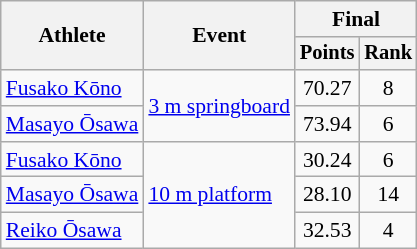<table class="wikitable" style="font-size:90%;">
<tr>
<th rowspan=2>Athlete</th>
<th rowspan=2>Event</th>
<th colspan=2>Final</th>
</tr>
<tr style="font-size:95%">
<th>Points</th>
<th>Rank</th>
</tr>
<tr align=center>
<td align=left><a href='#'>Fusako Kōno</a></td>
<td align=left rowspan=2><a href='#'>3 m springboard</a></td>
<td>70.27</td>
<td>8</td>
</tr>
<tr align=center>
<td align=left><a href='#'>Masayo Ōsawa</a></td>
<td>73.94</td>
<td>6</td>
</tr>
<tr align=center>
<td align=left><a href='#'>Fusako Kōno</a></td>
<td align=left rowspan=3><a href='#'>10 m platform</a></td>
<td>30.24</td>
<td>6</td>
</tr>
<tr align=center>
<td align=left><a href='#'>Masayo Ōsawa</a></td>
<td>28.10</td>
<td>14</td>
</tr>
<tr align=center>
<td align=left><a href='#'>Reiko Ōsawa</a></td>
<td>32.53</td>
<td>4</td>
</tr>
</table>
